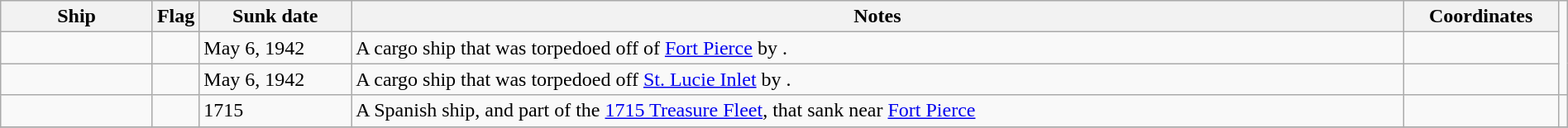<table class=wikitable | style = "width:100%">
<tr>
<th style="width:10%">Ship</th>
<th>Flag</th>
<th style="width:10%">Sunk date</th>
<th style="width:70%">Notes</th>
<th style="width:10%">Coordinates</th>
</tr>
<tr>
<td></td>
<td></td>
<td>May 6, 1942</td>
<td>A cargo ship that was torpedoed off of <a href='#'>Fort Pierce</a> by .</td>
<td></td>
</tr>
<tr>
<td></td>
<td></td>
<td>May 6, 1942</td>
<td>A cargo ship that was torpedoed off <a href='#'>St. Lucie Inlet</a> by .</td>
<td></td>
</tr>
<tr>
<td></td>
<td></td>
<td>1715</td>
<td>A Spanish ship, and part of the <a href='#'>1715 Treasure Fleet</a>, that sank near <a href='#'>Fort Pierce</a></td>
<td></td>
<td></td>
</tr>
<tr>
</tr>
</table>
